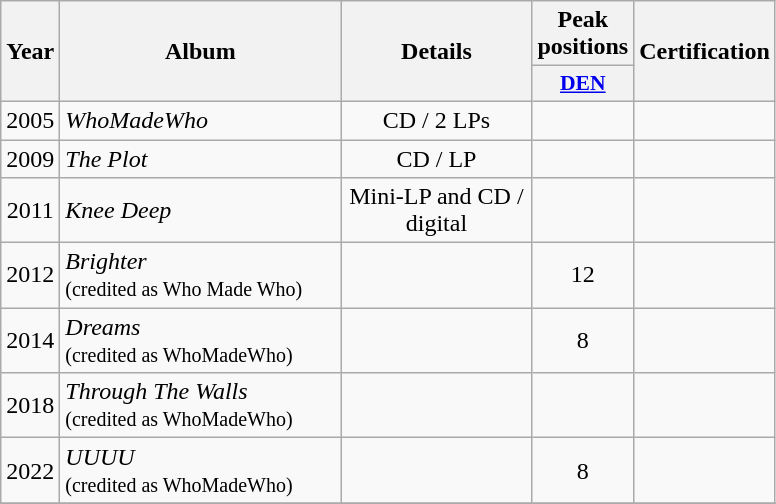<table class="wikitable">
<tr>
<th align="center" rowspan="2" width="10">Year</th>
<th align="center" rowspan="2" width="180">Album</th>
<th align="center" rowspan="2" width="120">Details</th>
<th align="center" colspan="1" width="20">Peak positions</th>
<th align="center" rowspan="2" width="70">Certification</th>
</tr>
<tr>
<th scope="col" style="width:3em;font-size:90%;"><a href='#'>DEN</a><br></th>
</tr>
<tr>
<td style="text-align:center;">2005</td>
<td><em>WhoMadeWho</em></td>
<td style="text-align:center;">CD / 2 LPs</td>
<td style="text-align:center;"></td>
<td style="text-align:center;"></td>
</tr>
<tr>
<td style="text-align:center;">2009</td>
<td><em>The Plot</em></td>
<td style="text-align:center;">CD / LP</td>
<td style="text-align:center;"></td>
<td style="text-align:center;"></td>
</tr>
<tr>
<td style="text-align:center;">2011</td>
<td><em>Knee Deep</em></td>
<td style="text-align:center;">Mini-LP and CD / digital</td>
<td style="text-align:center;"></td>
<td style="text-align:center;"></td>
</tr>
<tr>
<td style="text-align:center;">2012</td>
<td><em>Brighter</em> <br><small>(credited as Who Made Who)</small></td>
<td style="text-align:center;"></td>
<td style="text-align:center;">12</td>
<td style="text-align:center;"></td>
</tr>
<tr>
<td style="text-align:center;">2014</td>
<td><em>Dreams</em> <br><small>(credited as WhoMadeWho)</small></td>
<td style="text-align:center;"></td>
<td style="text-align:center;">8</td>
<td style="text-align:center;"></td>
</tr>
<tr>
<td style="text-align:center;">2018</td>
<td><em>Through The Walls</em> <br><small>(credited as WhoMadeWho)</small></td>
<td style="text-align:center;"></td>
<td style="text-align:center;"></td>
<td style="text-align:center;"></td>
</tr>
<tr>
<td style="text-align:center;">2022</td>
<td><em>UUUU</em> <br><small>(credited as WhoMadeWho)</small></td>
<td style="text-align:center;"></td>
<td style="text-align:center;">8</td>
<td style="text-align:center;"></td>
</tr>
<tr>
</tr>
</table>
